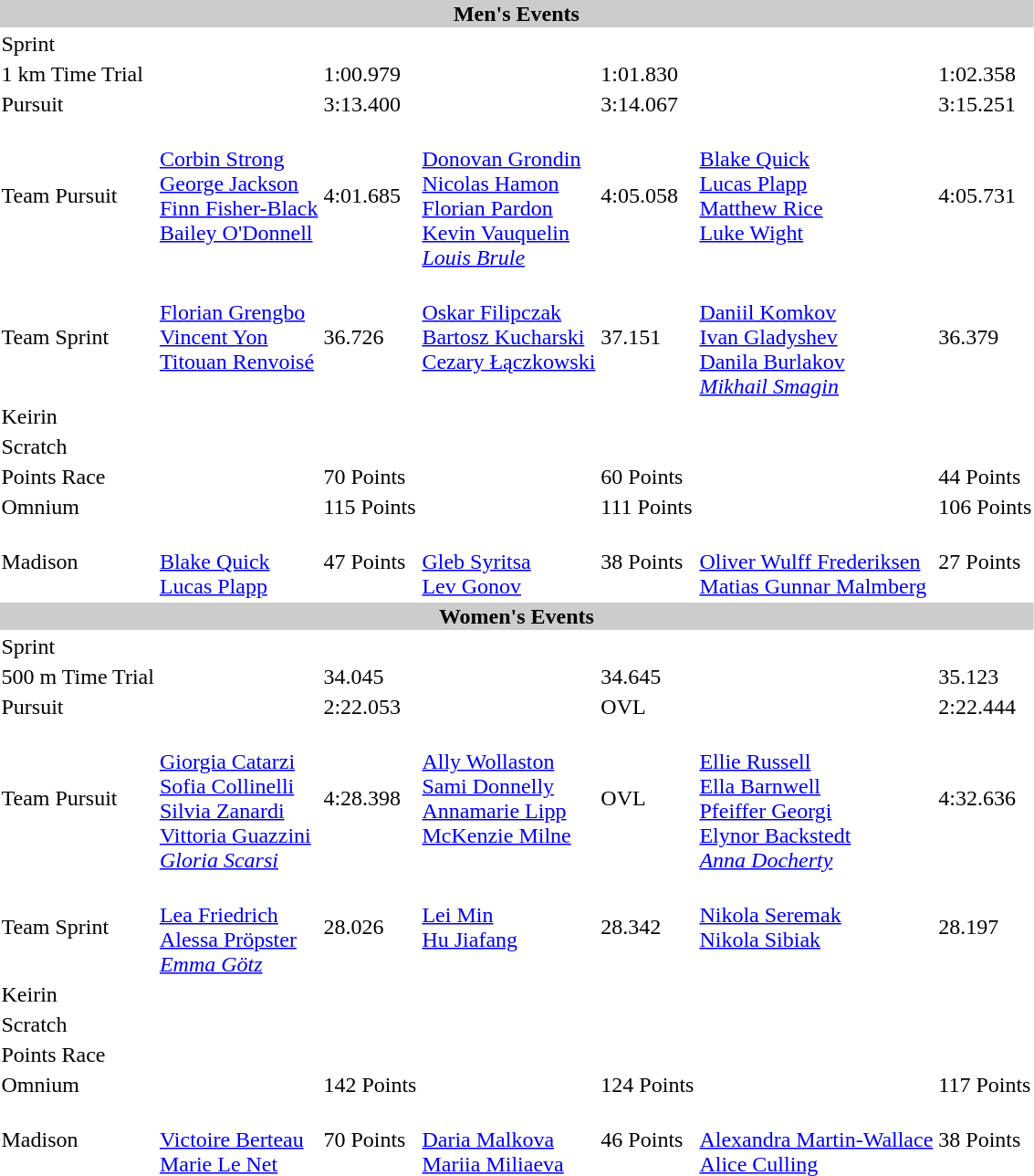<table>
<tr style="background:#ccc; width:100%;">
<td colspan=7 align=center><strong>Men's Events</strong></td>
</tr>
<tr>
<td>Sprint</td>
<td colspan=2></td>
<td colspan=2></td>
<td colspan=2></td>
</tr>
<tr>
<td>1 km Time Trial</td>
<td></td>
<td>1:00.979 </td>
<td></td>
<td>1:01.830</td>
<td></td>
<td>1:02.358</td>
</tr>
<tr>
<td>Pursuit</td>
<td></td>
<td>3:13.400 </td>
<td></td>
<td>3:14.067</td>
<td></td>
<td>3:15.251</td>
</tr>
<tr>
<td>Team Pursuit</td>
<td valign="top"><br><a href='#'>Corbin Strong</a><br><a href='#'>George Jackson</a><br><a href='#'>Finn Fisher-Black</a><br><a href='#'>Bailey O'Donnell</a></td>
<td>4:01.685</td>
<td><br><a href='#'>Donovan Grondin</a><br><a href='#'>Nicolas Hamon</a><br><a href='#'>Florian Pardon</a><br><a href='#'>Kevin Vauquelin</a><br><em><a href='#'>Louis Brule</a></em></td>
<td>4:05.058</td>
<td valign="top"><br><a href='#'>Blake Quick</a><br><a href='#'>Lucas Plapp</a><br><a href='#'>Matthew Rice</a><br><a href='#'>Luke Wight</a></td>
<td>4:05.731</td>
</tr>
<tr>
<td>Team Sprint</td>
<td valign="top"><br><a href='#'>Florian Grengbo</a><br><a href='#'>Vincent Yon</a><br><a href='#'>Titouan Renvoisé</a></td>
<td>36.726</td>
<td valign="top"><br><a href='#'>Oskar Filipczak</a><br><a href='#'>Bartosz Kucharski</a><br><a href='#'>Cezary Łączkowski</a></td>
<td>37.151</td>
<td><br><a href='#'>Daniil Komkov</a><br><a href='#'>Ivan Gladyshev</a><br><a href='#'>Danila Burlakov</a><br><em><a href='#'>Mikhail Smagin</a></em></td>
<td>36.379</td>
</tr>
<tr>
<td>Keirin</td>
<td colspan=2></td>
<td colspan=2></td>
<td colspan=2></td>
</tr>
<tr>
<td>Scratch</td>
<td colspan=2></td>
<td colspan=2></td>
<td colspan=2></td>
</tr>
<tr>
<td>Points Race</td>
<td></td>
<td>70 Points</td>
<td></td>
<td>60 Points</td>
<td></td>
<td>44 Points</td>
</tr>
<tr>
<td>Omnium</td>
<td></td>
<td>115 Points</td>
<td></td>
<td>111 Points</td>
<td></td>
<td>106 Points</td>
</tr>
<tr>
<td>Madison</td>
<td><br><a href='#'>Blake Quick</a><br><a href='#'>Lucas Plapp</a></td>
<td>47 Points</td>
<td><br><a href='#'>Gleb Syritsa</a><br><a href='#'>Lev Gonov</a></td>
<td>38 Points</td>
<td><br><a href='#'>Oliver Wulff Frederiksen</a><br><a href='#'>Matias Gunnar Malmberg</a></td>
<td>27 Points</td>
</tr>
<tr style="background:#ccc; width:100%;">
<td colspan=7 align=center><strong>Women's Events</strong></td>
</tr>
<tr>
<td>Sprint</td>
<td colspan=2></td>
<td colspan=2></td>
<td colspan=2></td>
</tr>
<tr>
<td>500 m Time Trial</td>
<td></td>
<td>34.045 </td>
<td></td>
<td>34.645</td>
<td></td>
<td>35.123</td>
</tr>
<tr>
<td>Pursuit</td>
<td></td>
<td>2:22.053</td>
<td></td>
<td>OVL</td>
<td></td>
<td>2:22.444</td>
</tr>
<tr>
<td>Team Pursuit</td>
<td><br><a href='#'>Giorgia Catarzi</a><br><a href='#'>Sofia Collinelli</a><br><a href='#'>Silvia Zanardi</a><br><a href='#'>Vittoria Guazzini</a><br><em><a href='#'>Gloria Scarsi</a></em></td>
<td>4:28.398</td>
<td valign="top"><br><a href='#'>Ally Wollaston</a><br><a href='#'>Sami Donnelly</a><br><a href='#'>Annamarie Lipp</a><br><a href='#'>McKenzie Milne</a></td>
<td>OVL</td>
<td><br><a href='#'>Ellie Russell</a><br><a href='#'>Ella Barnwell</a><br><a href='#'>Pfeiffer Georgi</a><br><a href='#'>Elynor Backstedt</a><br><em><a href='#'>Anna Docherty</a></em></td>
<td>4:32.636</td>
</tr>
<tr>
<td>Team Sprint</td>
<td><br><a href='#'>Lea Friedrich</a><br><a href='#'>Alessa Pröpster</a><br><em><a href='#'>Emma Götz</a></em></td>
<td>28.026</td>
<td valign="top"><br><a href='#'>Lei Min</a><br><a href='#'>Hu Jiafang</a></td>
<td>28.342</td>
<td valign="top"><br><a href='#'>Nikola Seremak</a><br><a href='#'>Nikola Sibiak</a></td>
<td>28.197</td>
</tr>
<tr>
<td>Keirin</td>
<td colspan=2></td>
<td colspan=2></td>
<td colspan=2></td>
</tr>
<tr>
<td>Scratch</td>
<td colspan=2></td>
<td colspan=2></td>
<td colspan=2></td>
</tr>
<tr>
<td>Points Race</td>
<td></td>
<td></td>
<td></td>
<td></td>
<td></td>
<td></td>
</tr>
<tr>
<td>Omnium</td>
<td></td>
<td>142 Points</td>
<td></td>
<td>124 Points</td>
<td></td>
<td>117 Points</td>
</tr>
<tr>
<td>Madison</td>
<td><br><a href='#'>Victoire Berteau</a><br><a href='#'>Marie Le Net</a></td>
<td>70 Points</td>
<td><br><a href='#'>Daria Malkova</a><br><a href='#'>Mariia Miliaeva</a></td>
<td>46 Points</td>
<td><br><a href='#'>Alexandra Martin-Wallace</a><br><a href='#'>Alice Culling</a></td>
<td>38 Points</td>
</tr>
</table>
